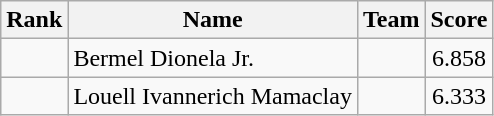<table class="wikitable" style="text-align:center">
<tr>
<th>Rank</th>
<th>Name</th>
<th>Team</th>
<th>Score</th>
</tr>
<tr>
<td></td>
<td align="left">Bermel Dionela Jr.</td>
<td align="left"></td>
<td>6.858</td>
</tr>
<tr>
<td></td>
<td align="left">Louell Ivannerich Mamaclay</td>
<td align="left"></td>
<td>6.333</td>
</tr>
</table>
